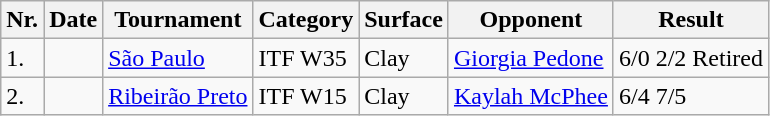<table class="wikitable">
<tr>
<th>Nr.</th>
<th>Date</th>
<th>Tournament</th>
<th>Category</th>
<th>Surface</th>
<th>Opponent</th>
<th>Result</th>
</tr>
<tr>
<td>1.</td>
<td></td>
<td> <a href='#'>São Paulo</a></td>
<td>ITF W35</td>
<td>Clay</td>
<td> <a href='#'>Giorgia Pedone</a></td>
<td>6/0 2/2 Retired</td>
</tr>
<tr>
<td>2.</td>
<td></td>
<td> <a href='#'>Ribeirão Preto</a></td>
<td>ITF W15</td>
<td>Clay</td>
<td> <a href='#'>Kaylah McPhee</a></td>
<td>6/4 7/5</td>
</tr>
</table>
